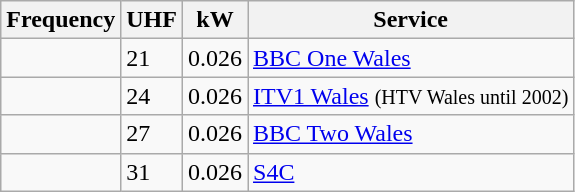<table class="wikitable sortable">
<tr>
<th>Frequency</th>
<th>UHF</th>
<th>kW</th>
<th>Service</th>
</tr>
<tr>
<td></td>
<td>21</td>
<td>0.026</td>
<td><a href='#'>BBC One Wales</a></td>
</tr>
<tr>
<td></td>
<td>24</td>
<td>0.026</td>
<td><a href='#'>ITV1 Wales</a> <small>(HTV Wales until 2002)</small></td>
</tr>
<tr>
<td></td>
<td>27</td>
<td>0.026</td>
<td><a href='#'>BBC Two Wales</a></td>
</tr>
<tr>
<td></td>
<td>31</td>
<td>0.026</td>
<td><a href='#'>S4C</a></td>
</tr>
</table>
